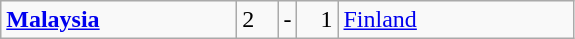<table class="wikitable">
<tr>
<td width=150> <strong><a href='#'>Malaysia</a></strong></td>
<td style="width:20px; text-align:left;">2</td>
<td>-</td>
<td style="width:20px; text-align:right;">1</td>
<td width=150> <a href='#'>Finland</a></td>
</tr>
</table>
